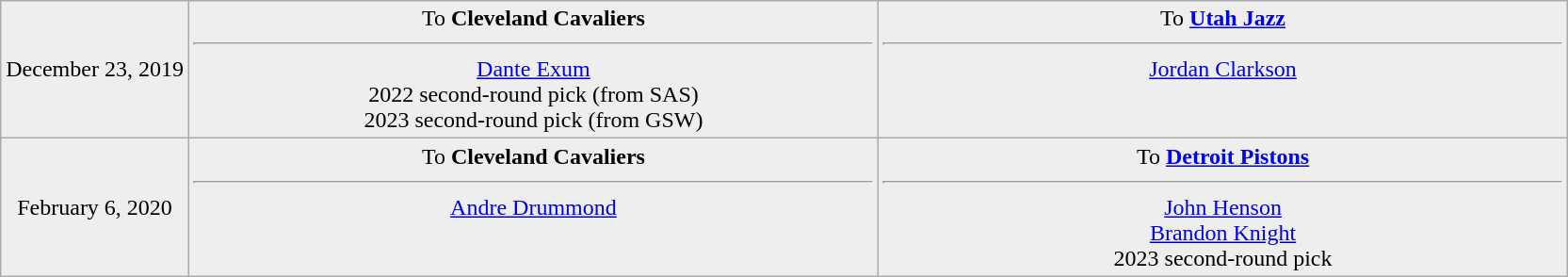<table class="wikitable sortable sortable" style="text-align: center">
<tr style="background:#eee;">
<td style="width:12%">December 23, 2019<br></td>
<td style="width:44%; vertical-align:top;">To <strong>Cleveland Cavaliers</strong><hr><a href='#'>Dante Exum</a><br>2022 second-round pick (from SAS)<br>2023 second-round pick (from GSW)</td>
<td style="width:44%; vertical-align:top;">To <strong><a href='#'>Utah Jazz</a></strong><hr><a href='#'>Jordan Clarkson</a></td>
</tr>
<tr style="background:#eee;">
<td style="width:12%">February 6, 2020<br></td>
<td style="width:44%; vertical-align:top;">To <strong>Cleveland Cavaliers</strong><hr><a href='#'>Andre Drummond</a></td>
<td style="width:44%; vertical-align:top;">To <strong><a href='#'>Detroit Pistons</a></strong><hr><a href='#'>John Henson</a><br><a href='#'>Brandon Knight</a><br>2023 second-round pick</td>
</tr>
</table>
